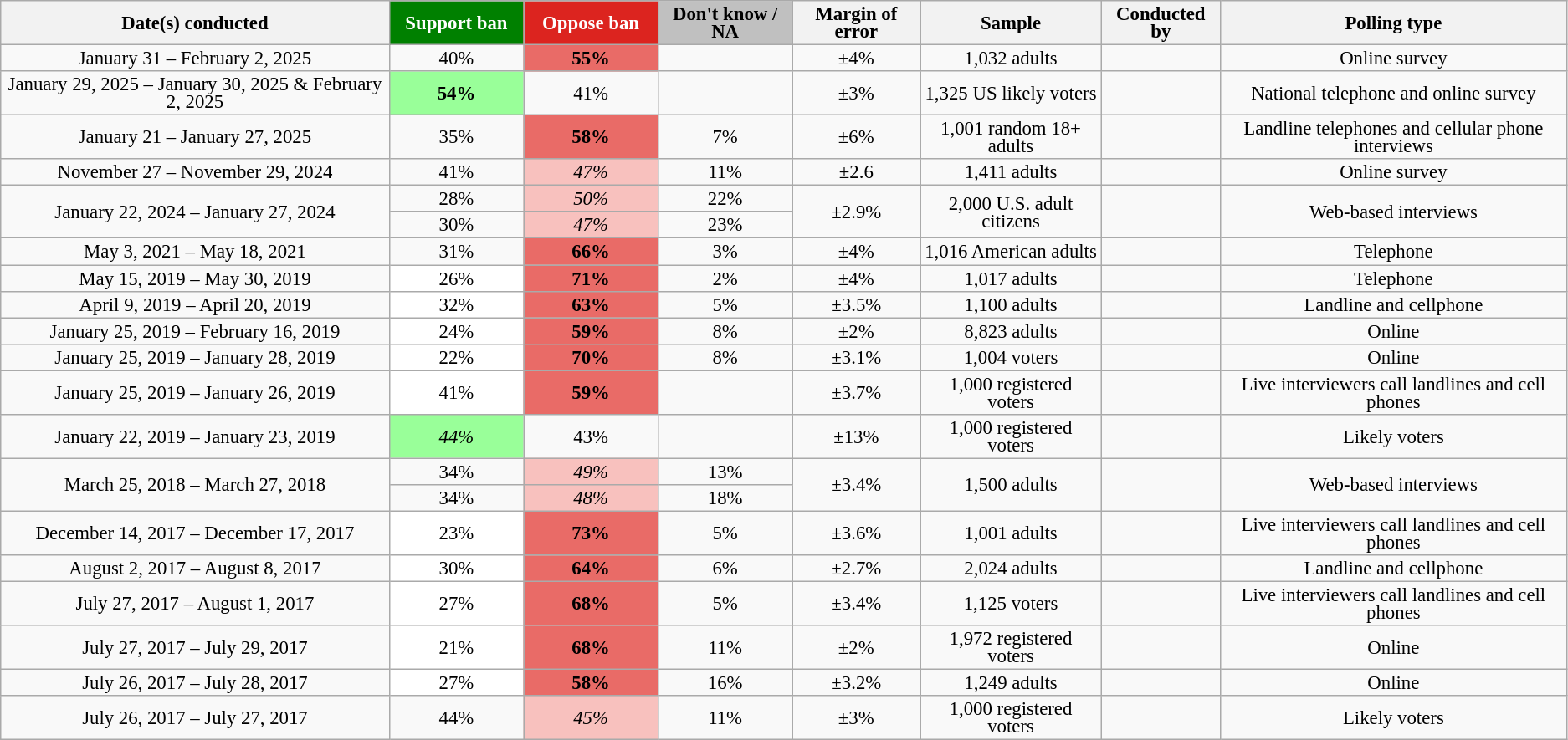<table class="wikitable" style="text-align:center;font-size:95%;line-height:14px">
<tr>
<th>Date(s) conducted</th>
<th data-sort-="" style="background:green; color:white; width:100px;" type="number">Support ban</th>
<th data-sort-="" style="background:#dc241f; color:white; width:100px;" type="number">Oppose ban</th>
<th data-sort-="" style="background:silver; width:100px;" type="number">Don't know / NA</th>
<th data-sort-type="number">Margin of error</th>
<th data-sort-type="number">Sample</th>
<th>Conducted by</th>
<th>Polling type</th>
</tr>
<tr>
<td>January 31 – February 2, 2025</td>
<td>40%</td>
<td style="background: rgb(233, 107, 103);"><strong>55%</strong></td>
<td></td>
<td>±4%</td>
<td>1,032 adults</td>
<td></td>
<td>Online survey</td>
</tr>
<tr>
<td>January 29, 2025 – January 30, 2025 & February 2, 2025</td>
<td style="background: rgb(153, 255, 153);"><strong>54%</strong></td>
<td>41%</td>
<td></td>
<td>±3%</td>
<td>1,325 US likely voters</td>
<td></td>
<td>National telephone and online survey</td>
</tr>
<tr>
<td>January 21 – January 27, 2025</td>
<td>35%</td>
<td style="background: rgb(233, 107, 103);"><strong>58%</strong></td>
<td>7%</td>
<td>±6%</td>
<td>1,001 random 18+ adults</td>
<td></td>
<td>Landline telephones and cellular phone interviews</td>
</tr>
<tr>
<td>November 27 – November 29, 2024</td>
<td>41%</td>
<td style="background: rgb(248, 193, 190);"><em>47%</em></td>
<td>11%</td>
<td>±2.6</td>
<td>1,411 adults</td>
<td></td>
<td>Online survey</td>
</tr>
<tr>
<td rowspan="2" style="text-align:center;">January 22, 2024 – January 27, 2024</td>
<td>28%</td>
<td style="background: rgb(248, 193, 190);"><em>50%</em></td>
<td>22%</td>
<td rowspan="2" style="text-align:center;">±2.9%</td>
<td rowspan="2" style="text-align:center;">2,000 U.S. adult citizens</td>
<td rowspan="2" style="text-align:center;"></td>
<td rowspan="2" style="text-align:center;">Web-based interviews</td>
</tr>
<tr>
<td>30%</td>
<td style="background: rgb(248, 193, 190);"><em>47%</em></td>
<td>23%</td>
</tr>
<tr>
<td>May 3, 2021 – May 18, 2021</td>
<td>31%</td>
<td style="background: rgb(233, 107, 103);"><strong>66%</strong></td>
<td>3%</td>
<td>±4%</td>
<td>1,016 American adults</td>
<td></td>
<td>Telephone</td>
</tr>
<tr>
<td data-sort-value="2016-01-10">May 15, 2019 – May 30, 2019</td>
<td style="background:white">26%</td>
<td style="background: rgb(233, 107, 103);"><strong>71%</strong></td>
<td>2%</td>
<td>±4%</td>
<td>1,017 adults</td>
<td></td>
<td>Telephone</td>
</tr>
<tr>
<td data-sort-value="2016-01-10">April 9, 2019 – April 20, 2019</td>
<td style="background:white">32%</td>
<td style="background: rgb(233, 107, 103);"><strong>63%</strong></td>
<td>5%</td>
<td>±3.5%</td>
<td>1,100 adults</td>
<td></td>
<td>Landline and cellphone</td>
</tr>
<tr>
<td data-sort-value="2016-01-10">January 25, 2019 – February 16, 2019</td>
<td style="background:white">24%</td>
<td style="background: rgb(233, 107, 103);"><strong>59%</strong></td>
<td>8%</td>
<td>±2%</td>
<td>8,823 adults</td>
<td></td>
<td>Online</td>
</tr>
<tr>
<td data-sort-value="2016-01-10">January 25, 2019 – January 28, 2019</td>
<td style="background:white">22%</td>
<td style="background: rgb(233, 107, 103);"><strong>70%</strong></td>
<td>8%</td>
<td>±3.1%</td>
<td>1,004 voters</td>
<td></td>
<td>Online</td>
</tr>
<tr>
<td data-sort-value="2016-01-10">January 25, 2019 – January 26, 2019</td>
<td style="background:white">41%</td>
<td style="background: rgb(233, 107, 103);"><strong>59%</strong></td>
<td></td>
<td>±3.7%</td>
<td>1,000 registered voters</td>
<td></td>
<td>Live interviewers call landlines and cell phones</td>
</tr>
<tr>
<td data-sort-value="2016-01-10">January 22, 2019 – January 23, 2019</td>
<td style="background: rgb(153, 255, 153);"><em>44%</em></td>
<td>43%</td>
<td></td>
<td>±13%</td>
<td>1,000 registered voters</td>
<td></td>
<td>Likely voters</td>
</tr>
<tr>
<td rowspan="2" style="text-align:center;">March 25, 2018 – March 27, 2018</td>
<td>34%</td>
<td style="background: rgb(248, 193, 190);"><em>49%</em></td>
<td>13%</td>
<td rowspan="2" style="text-align:center;">±3.4%</td>
<td rowspan="2" style="text-align:center;">1,500 adults</td>
<td rowspan="2" style="text-align:center;"></td>
<td rowspan="2" style="text-align:center;">Web-based interviews</td>
</tr>
<tr>
<td>34%</td>
<td style="background: rgb(248, 193, 190);"><em>48%</em></td>
<td>18%</td>
</tr>
<tr>
<td data-sort-value="2016-01-10">December 14, 2017 – December 17, 2017</td>
<td style="background:white">23%</td>
<td style="background: rgb(233, 107, 103);"><strong>73%</strong></td>
<td>5%</td>
<td>±3.6%</td>
<td>1,001 adults</td>
<td></td>
<td>Live interviewers call landlines and cell phones</td>
</tr>
<tr>
<td data-sort-value="2016-01-10">August 2, 2017 – August 8, 2017</td>
<td style="background:white">30%</td>
<td style="background: rgb(233, 107, 103);"><strong>64%</strong></td>
<td>6%</td>
<td>±2.7%</td>
<td>2,024 adults</td>
<td></td>
<td>Landline and cellphone</td>
</tr>
<tr>
<td data-sort-value="2016-01-10">July 27, 2017 – August 1, 2017</td>
<td style="background:white">27%</td>
<td style="background: rgb(233, 107, 103);"><strong>68%</strong></td>
<td>5%</td>
<td>±3.4%</td>
<td>1,125 voters</td>
<td></td>
<td>Live interviewers call landlines and cell phones</td>
</tr>
<tr>
<td data-sort-value="2016-01-10">July 27, 2017 – July 29, 2017</td>
<td style="background:white">21%</td>
<td style="background: rgb(233, 107, 103);"><strong>68%</strong></td>
<td>11%</td>
<td>±2%</td>
<td>1,972 registered voters</td>
<td></td>
<td>Online</td>
</tr>
<tr>
<td data-sort-value="2016-01-10">July 26, 2017 – July 28, 2017</td>
<td style="background:white">27%</td>
<td style="background: rgb(233, 107, 103);"><strong>58%</strong></td>
<td>16%</td>
<td>±3.2%</td>
<td>1,249 adults</td>
<td> </td>
<td>Online</td>
</tr>
<tr>
<td data-sort-value="2016-01-10">July 26, 2017 – July 27, 2017</td>
<td>44%</td>
<td style="background: rgb(248, 193, 190);"><em>45%</em></td>
<td>11%</td>
<td>±3%</td>
<td>1,000 registered voters</td>
<td></td>
<td>Likely voters</td>
</tr>
</table>
